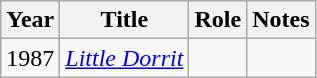<table class="wikitable">
<tr>
<th>Year</th>
<th>Title</th>
<th>Role</th>
<th>Notes</th>
</tr>
<tr>
<td>1987</td>
<td><em><a href='#'>Little Dorrit</a></em></td>
<td></td>
<td></td>
</tr>
</table>
